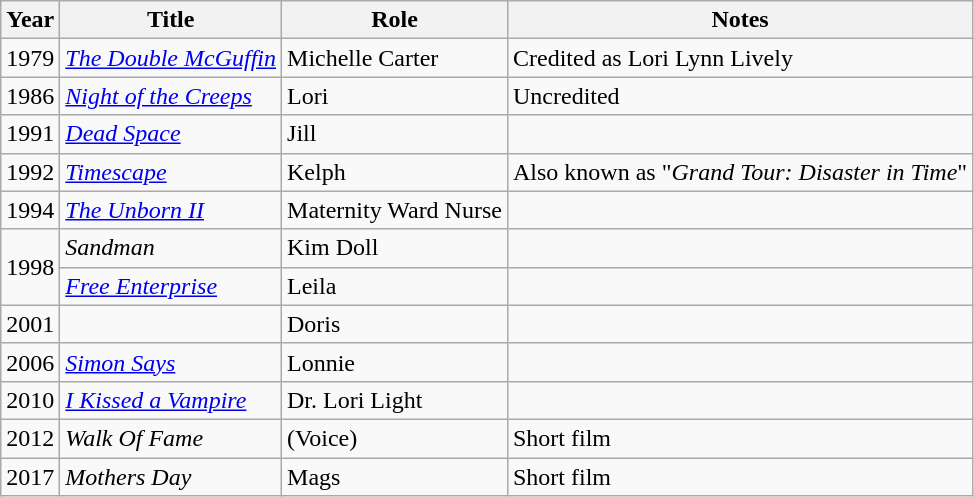<table class="wikitable">
<tr>
<th>Year</th>
<th>Title</th>
<th>Role</th>
<th>Notes</th>
</tr>
<tr>
<td>1979</td>
<td><em><a href='#'>The Double McGuffin</a></em></td>
<td>Michelle Carter</td>
<td>Credited as Lori Lynn Lively</td>
</tr>
<tr>
<td>1986</td>
<td><em><a href='#'>Night of the Creeps</a></em></td>
<td>Lori</td>
<td>Uncredited</td>
</tr>
<tr>
<td>1991</td>
<td><em><a href='#'>Dead Space</a></em></td>
<td>Jill</td>
<td></td>
</tr>
<tr>
<td>1992</td>
<td><em><a href='#'>Timescape</a></em></td>
<td>Kelph</td>
<td>Also known as "<em>Grand Tour: Disaster in Time</em>"</td>
</tr>
<tr>
<td>1994</td>
<td><em><a href='#'>The Unborn II</a></em></td>
<td>Maternity Ward Nurse</td>
<td></td>
</tr>
<tr>
<td rowspan="2">1998</td>
<td><em>Sandman</em></td>
<td>Kim Doll</td>
<td></td>
</tr>
<tr>
<td><em><a href='#'>Free Enterprise</a></em></td>
<td>Leila</td>
<td></td>
</tr>
<tr>
<td>2001</td>
<td><em></em></td>
<td>Doris</td>
<td></td>
</tr>
<tr>
<td>2006</td>
<td><em><a href='#'>Simon Says</a></em></td>
<td>Lonnie</td>
<td></td>
</tr>
<tr>
<td>2010</td>
<td><em><a href='#'>I Kissed a Vampire</a></em></td>
<td>Dr. Lori Light</td>
<td></td>
</tr>
<tr>
<td>2012</td>
<td><em>Walk Of Fame</em></td>
<td>(Voice)</td>
<td>Short film</td>
</tr>
<tr>
<td>2017</td>
<td><em>Mothers Day</em></td>
<td>Mags</td>
<td>Short film</td>
</tr>
</table>
